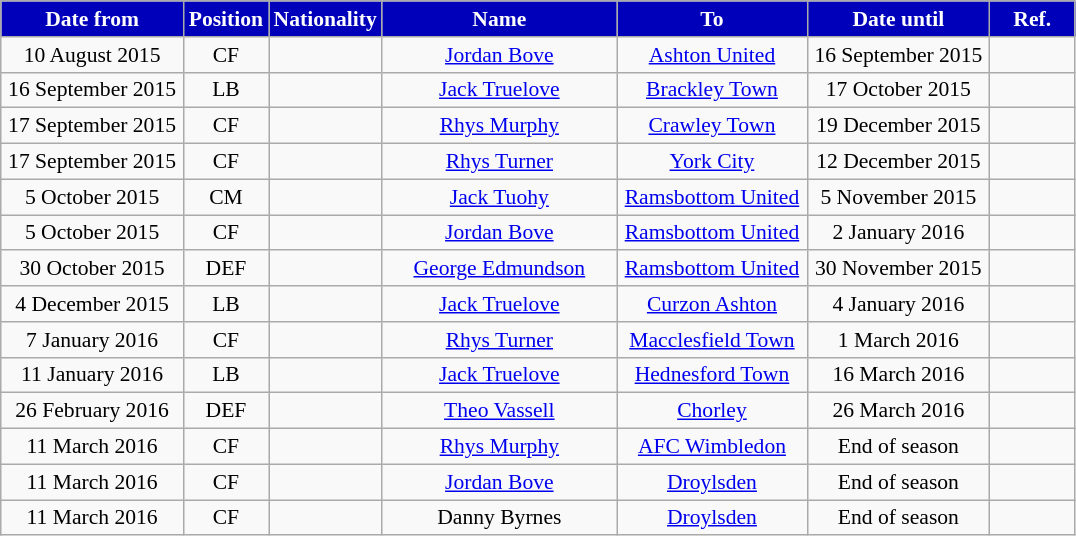<table class="wikitable"  style="text-align:center; font-size:90%; ">
<tr>
<th style="background:#0000BB; color:white; width:115px;">Date from</th>
<th style="background:#0000BB; color:white; width:50px;">Position</th>
<th style="background:#0000BB; color:white; width:50px;">Nationality</th>
<th style="background:#0000BB; color:white; width:150px;">Name</th>
<th style="background:#0000BB; color:white; width:120px;">To</th>
<th style="background:#0000BB; color:white; width:115px;">Date until</th>
<th style="background:#0000BB; color:white; width:50px;">Ref.</th>
</tr>
<tr>
<td>10 August 2015</td>
<td>CF</td>
<td></td>
<td><a href='#'>Jordan Bove</a></td>
<td><a href='#'>Ashton United</a></td>
<td>16 September 2015</td>
<td></td>
</tr>
<tr>
<td>16 September 2015</td>
<td>LB</td>
<td></td>
<td><a href='#'>Jack Truelove</a></td>
<td><a href='#'>Brackley Town</a></td>
<td>17 October 2015</td>
<td></td>
</tr>
<tr>
<td>17 September 2015</td>
<td>CF</td>
<td></td>
<td><a href='#'>Rhys Murphy</a></td>
<td><a href='#'>Crawley Town</a></td>
<td>19 December 2015</td>
<td></td>
</tr>
<tr>
<td>17 September 2015</td>
<td>CF</td>
<td></td>
<td><a href='#'>Rhys Turner</a></td>
<td><a href='#'>York City</a></td>
<td>12 December 2015</td>
<td></td>
</tr>
<tr>
<td>5 October 2015</td>
<td>CM</td>
<td></td>
<td><a href='#'>Jack Tuohy</a></td>
<td><a href='#'>Ramsbottom United</a></td>
<td>5 November 2015</td>
<td></td>
</tr>
<tr>
<td>5 October 2015</td>
<td>CF</td>
<td></td>
<td><a href='#'>Jordan Bove</a></td>
<td><a href='#'>Ramsbottom United</a></td>
<td>2 January 2016</td>
<td></td>
</tr>
<tr>
<td>30 October 2015</td>
<td>DEF</td>
<td></td>
<td><a href='#'>George Edmundson</a></td>
<td><a href='#'>Ramsbottom United</a></td>
<td>30 November 2015</td>
<td></td>
</tr>
<tr>
<td>4 December 2015</td>
<td>LB</td>
<td></td>
<td><a href='#'>Jack Truelove</a></td>
<td><a href='#'>Curzon Ashton</a></td>
<td>4 January 2016</td>
<td></td>
</tr>
<tr>
<td>7 January 2016</td>
<td>CF</td>
<td></td>
<td><a href='#'>Rhys Turner</a></td>
<td><a href='#'>Macclesfield Town</a></td>
<td>1 March 2016</td>
<td></td>
</tr>
<tr>
<td>11 January 2016</td>
<td>LB</td>
<td></td>
<td><a href='#'>Jack Truelove</a></td>
<td><a href='#'>Hednesford Town</a></td>
<td>16 March 2016</td>
<td></td>
</tr>
<tr>
<td>26 February 2016</td>
<td>DEF</td>
<td></td>
<td><a href='#'>Theo Vassell</a></td>
<td><a href='#'>Chorley</a></td>
<td>26 March 2016</td>
<td></td>
</tr>
<tr>
<td>11 March 2016</td>
<td>CF</td>
<td></td>
<td><a href='#'>Rhys Murphy</a></td>
<td><a href='#'>AFC Wimbledon</a></td>
<td>End of season</td>
<td></td>
</tr>
<tr>
<td>11 March 2016</td>
<td>CF</td>
<td></td>
<td><a href='#'>Jordan Bove</a></td>
<td><a href='#'>Droylsden</a></td>
<td>End of season</td>
<td></td>
</tr>
<tr>
<td>11 March 2016</td>
<td>CF</td>
<td></td>
<td>Danny Byrnes</td>
<td><a href='#'>Droylsden</a></td>
<td>End of season</td>
<td></td>
</tr>
</table>
